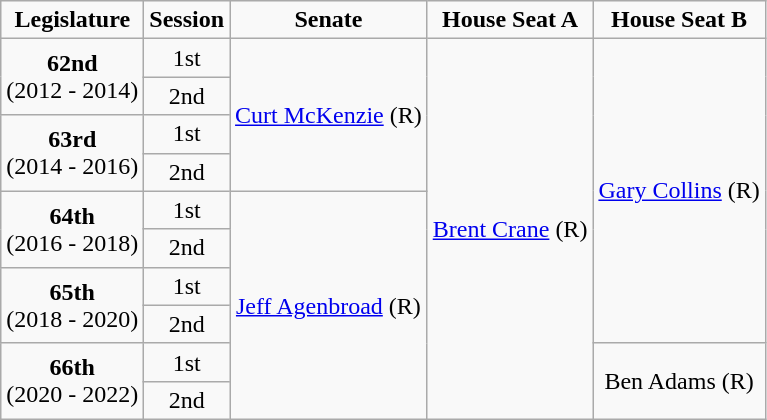<table class=wikitable style="text-align:center">
<tr>
<td><strong>Legislature</strong></td>
<td><strong>Session</strong></td>
<td><strong>Senate</strong></td>
<td><strong>House Seat A</strong></td>
<td><strong>House Seat B</strong></td>
</tr>
<tr>
<td rowspan="2" colspan="1" style="text-align: center;"><strong>62nd</strong> <br> (2012 - 2014)</td>
<td>1st</td>
<td rowspan="4" colspan="1" style="text-align: center;" ><a href='#'>Curt McKenzie</a> (R)</td>
<td rowspan="10" colspan="1" style="text-align: center;" ><a href='#'>Brent Crane</a> (R)</td>
<td rowspan="8" colspan="1" style="text-align: center;" ><a href='#'>Gary Collins</a> (R)</td>
</tr>
<tr>
<td>2nd</td>
</tr>
<tr>
<td rowspan="2" colspan="1" style="text-align: center;"><strong>63rd</strong> <br> (2014 - 2016)</td>
<td>1st</td>
</tr>
<tr>
<td>2nd</td>
</tr>
<tr>
<td rowspan="2" colspan="1" style="text-align: center;"><strong>64th</strong> <br> (2016 - 2018)</td>
<td>1st</td>
<td rowspan="6" colspan="1" style="text-align: center;" ><a href='#'>Jeff Agenbroad</a> (R)</td>
</tr>
<tr>
<td>2nd</td>
</tr>
<tr>
<td rowspan="2" colspan="1" style="text-align: center;"><strong>65th</strong> <br> (2018 - 2020)</td>
<td>1st</td>
</tr>
<tr>
<td>2nd</td>
</tr>
<tr>
<td rowspan="2" colspan="1" style="text-align: center;"><strong>66th</strong> <br> (2020 - 2022)</td>
<td>1st</td>
<td rowspan="2" colspan="1" style="text-align: center;" >Ben Adams (R)</td>
</tr>
<tr>
<td>2nd</td>
</tr>
</table>
